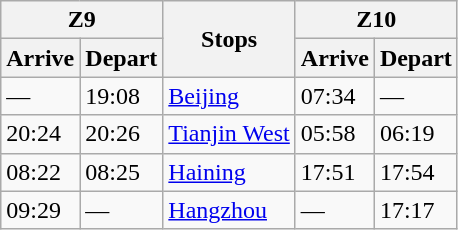<table class="wikitable">
<tr>
<th colspan="2">Z9</th>
<th rowspan="2">Stops</th>
<th colspan="2">Z10</th>
</tr>
<tr>
<th>Arrive</th>
<th>Depart</th>
<th>Arrive</th>
<th>Depart</th>
</tr>
<tr>
<td>—</td>
<td>19:08</td>
<td><a href='#'>Beijing</a></td>
<td>07:34</td>
<td>—</td>
</tr>
<tr>
<td>20:24</td>
<td>20:26</td>
<td><a href='#'>Tianjin West</a></td>
<td>05:58</td>
<td>06:19</td>
</tr>
<tr>
<td>08:22</td>
<td>08:25</td>
<td><a href='#'>Haining</a></td>
<td>17:51</td>
<td>17:54</td>
</tr>
<tr>
<td>09:29</td>
<td>—</td>
<td><a href='#'>Hangzhou</a></td>
<td>—</td>
<td>17:17</td>
</tr>
</table>
